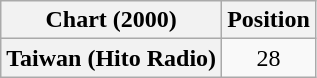<table class="wikitable plainrowheaders" style="text-align:center">
<tr>
<th>Chart (2000)</th>
<th>Position</th>
</tr>
<tr>
<th scope="row">Taiwan (Hito Radio)</th>
<td>28</td>
</tr>
</table>
